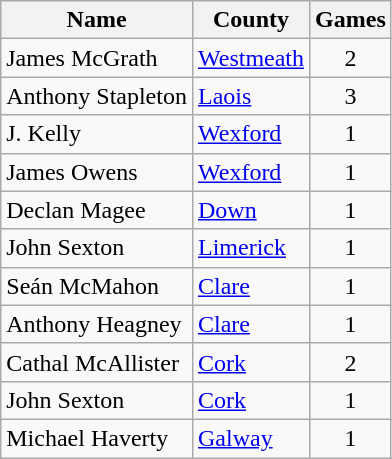<table class="wikitable sortable">
<tr>
<th>Name</th>
<th>County</th>
<th>Games</th>
</tr>
<tr>
<td>James McGrath</td>
<td><a href='#'>Westmeath</a></td>
<td align="center">2</td>
</tr>
<tr>
<td>Anthony Stapleton</td>
<td><a href='#'>Laois</a></td>
<td align="center">3</td>
</tr>
<tr>
<td>J. Kelly</td>
<td><a href='#'>Wexford</a></td>
<td align="center">1</td>
</tr>
<tr>
<td>James Owens</td>
<td><a href='#'>Wexford</a></td>
<td align="center">1</td>
</tr>
<tr>
<td>Declan Magee</td>
<td><a href='#'>Down</a></td>
<td align="center">1</td>
</tr>
<tr>
<td>John Sexton</td>
<td><a href='#'>Limerick</a></td>
<td align="center">1</td>
</tr>
<tr>
<td>Seán McMahon</td>
<td><a href='#'>Clare</a></td>
<td align="center">1</td>
</tr>
<tr>
<td>Anthony Heagney</td>
<td><a href='#'>Clare</a></td>
<td align="center">1</td>
</tr>
<tr>
<td>Cathal McAllister</td>
<td><a href='#'>Cork</a></td>
<td align="center">2</td>
</tr>
<tr>
<td>John Sexton</td>
<td><a href='#'>Cork</a></td>
<td align="center">1</td>
</tr>
<tr>
<td>Michael Haverty</td>
<td><a href='#'>Galway</a></td>
<td align="center">1</td>
</tr>
</table>
